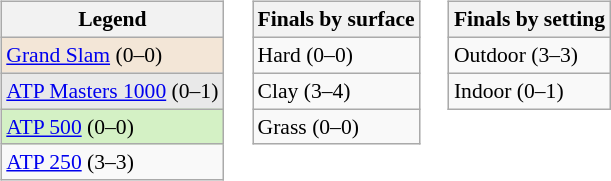<table>
<tr valign="top">
<td><br><table class="wikitable" style=font-size:90%>
<tr>
<th>Legend</th>
</tr>
<tr style="background:#f3e6d7;">
<td><a href='#'>Grand Slam</a> (0–0)</td>
</tr>
<tr style="background:#e9e9e9;">
<td><a href='#'>ATP Masters 1000</a> (0–1)</td>
</tr>
<tr style="background:#d4f1c5;">
<td><a href='#'>ATP 500</a> (0–0)</td>
</tr>
<tr>
<td><a href='#'>ATP 250</a> (3–3)</td>
</tr>
</table>
</td>
<td><br><table class="wikitable" style=font-size:90%>
<tr>
<th>Finals by surface</th>
</tr>
<tr>
<td>Hard (0–0)</td>
</tr>
<tr>
<td>Clay (3–4)</td>
</tr>
<tr>
<td>Grass (0–0)</td>
</tr>
</table>
</td>
<td><br><table class="wikitable" style=font-size:90%>
<tr>
<th>Finals by setting</th>
</tr>
<tr>
<td>Outdoor (3–3)</td>
</tr>
<tr>
<td>Indoor (0–1)</td>
</tr>
</table>
</td>
</tr>
</table>
